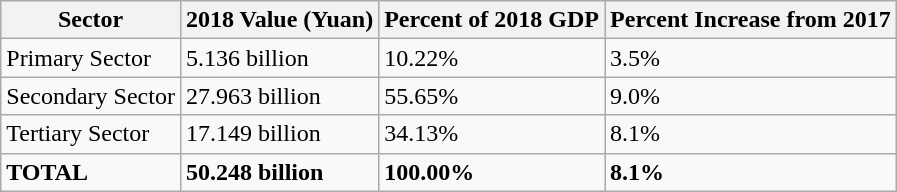<table class="wikitable sortable">
<tr>
<th>Sector</th>
<th>2018 Value (Yuan)</th>
<th>Percent of 2018 GDP</th>
<th>Percent Increase from 2017</th>
</tr>
<tr>
<td>Primary Sector</td>
<td>5.136 billion</td>
<td>10.22%</td>
<td>3.5%</td>
</tr>
<tr>
<td>Secondary Sector</td>
<td>27.963 billion</td>
<td>55.65%</td>
<td>9.0%</td>
</tr>
<tr>
<td>Tertiary Sector</td>
<td>17.149 billion</td>
<td>34.13%</td>
<td>8.1%</td>
</tr>
<tr>
<td><strong>TOTAL</strong></td>
<td><strong>50.248 billion</strong></td>
<td><strong>100.00%</strong></td>
<td><strong>8.1%</strong></td>
</tr>
</table>
